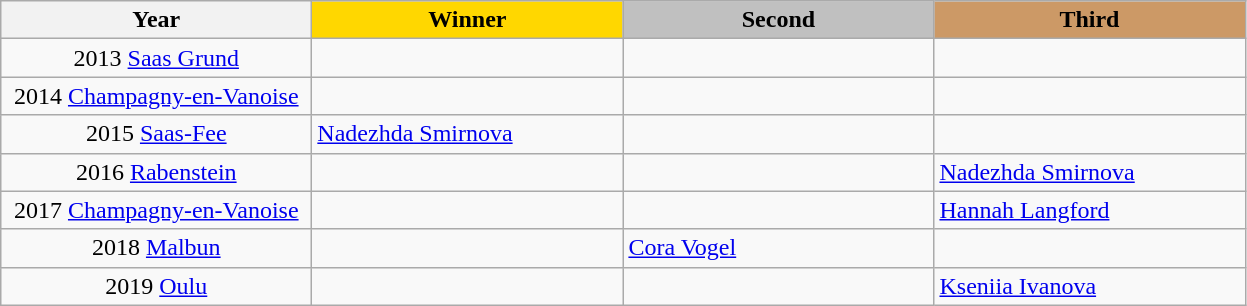<table class="wikitable">
<tr>
<th width = "200">Year</th>
<th width = "200" style="background: gold;">Winner</th>
<th width = "200" style="background: silver;">Second</th>
<th width = "200" style="background: #cc9966;">Third</th>
</tr>
<tr>
<td align="center">2013 <a href='#'>Saas Grund</a></td>
<td></td>
<td></td>
<td></td>
</tr>
<tr>
<td align="center">2014 <a href='#'>Champagny-en-Vanoise</a></td>
<td></td>
<td></td>
<td></td>
</tr>
<tr>
<td align="center">2015 <a href='#'>Saas-Fee</a></td>
<td> <a href='#'>Nadezhda Smirnova</a></td>
<td> </td>
<td> </td>
</tr>
<tr>
<td align="center">2016 <a href='#'>Rabenstein</a></td>
<td> </td>
<td> </td>
<td> <a href='#'>Nadezhda Smirnova</a></td>
</tr>
<tr>
<td align="center">2017 <a href='#'>Champagny-en-Vanoise</a></td>
<td> </td>
<td> </td>
<td> <a href='#'>Hannah Langford</a></td>
</tr>
<tr>
<td align="center">2018 <a href='#'>Malbun</a></td>
<td> </td>
<td> <a href='#'>Cora Vogel</a></td>
<td> </td>
</tr>
<tr>
<td align="center">2019 <a href='#'>Oulu</a></td>
<td> </td>
<td> </td>
<td> <a href='#'>Kseniia Ivanova</a></td>
</tr>
</table>
